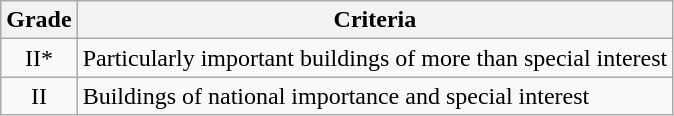<table class="wikitable">
<tr>
<th>Grade</th>
<th>Criteria</th>
</tr>
<tr>
<td align="center" >II*</td>
<td>Particularly important buildings of more than special interest</td>
</tr>
<tr>
<td align="center" >II</td>
<td>Buildings of national importance and special interest</td>
</tr>
</table>
